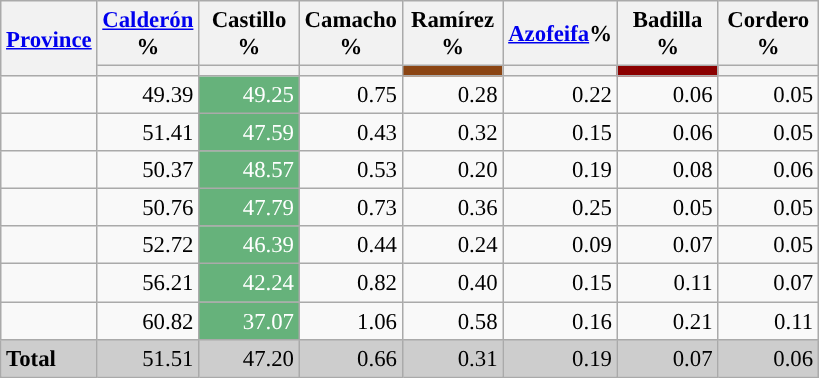<table class="wikitable sortable" style="text-align:right; font-size:95%">
<tr>
<th rowspan=2><a href='#'>Province</a></th>
<th width=60px><a href='#'>Calderón</a> %</th>
<th width=60px>Castillo %</th>
<th width=60px>Camacho %</th>
<th width=60px>Ramírez %</th>
<th width=60px><a href='#'>Azofeifa</a>%</th>
<th width=60px>Badilla %</th>
<th width=60px>Cordero %</th>
</tr>
<tr>
<th style="background:"></th>
<th style="background:"></th>
<th style="background:"></th>
<th style="background:saddlebrown"></th>
<th style="background:"></th>
<th style="background:darkred"></th>
<th style="background:"></th>
</tr>
<tr>
<td align="left"></td>
<td style="background:">49.39</td>
<td style="background:#66B27B; color:white;">49.25</td>
<td>0.75</td>
<td>0.28</td>
<td>0.22</td>
<td>0.06</td>
<td>0.05</td>
</tr>
<tr>
<td align="left"></td>
<td style="background:">51.41</td>
<td style="background:#66B27B; color:white;">47.59</td>
<td>0.43</td>
<td>0.32</td>
<td>0.15</td>
<td>0.06</td>
<td>0.05</td>
</tr>
<tr>
<td align="left"></td>
<td style="background:">50.37</td>
<td style="background:#66B27B; color:white;">48.57</td>
<td>0.53</td>
<td>0.20</td>
<td>0.19</td>
<td>0.08</td>
<td>0.06</td>
</tr>
<tr>
<td align="left"></td>
<td style="background:">50.76</td>
<td style="background:#66B27B; color:white;">47.79</td>
<td>0.73</td>
<td>0.36</td>
<td>0.25</td>
<td>0.05</td>
<td>0.05</td>
</tr>
<tr>
<td align="left"></td>
<td style="background:">52.72</td>
<td style="background:#66B27B; color:white;">46.39</td>
<td>0.44</td>
<td>0.24</td>
<td>0.09</td>
<td>0.07</td>
<td>0.05</td>
</tr>
<tr>
<td align="left"></td>
<td style="background:">56.21</td>
<td style="background:#66B27B; color:white;">42.24</td>
<td>0.82</td>
<td>0.40</td>
<td>0.15</td>
<td>0.11</td>
<td>0.07</td>
</tr>
<tr>
<td align="left"></td>
<td style="background:">60.82</td>
<td style="background:#66B27B; color:white;">37.07</td>
<td>1.06</td>
<td>0.58</td>
<td>0.16</td>
<td>0.21</td>
<td>0.11</td>
</tr>
<tr style="background:#CDCDCD;">
<td align="left"><strong>Total</strong></td>
<td style="background:">51.51</td>
<td>47.20</td>
<td>0.66</td>
<td>0.31</td>
<td>0.19</td>
<td>0.07</td>
<td>0.06</td>
</tr>
</table>
